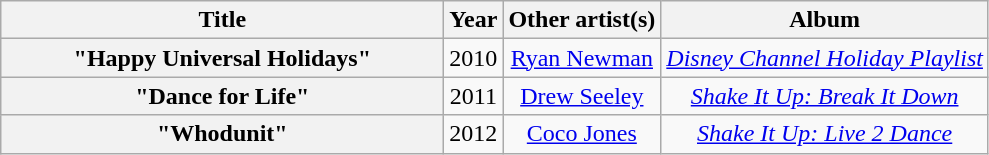<table class="wikitable plainrowheaders" style="text-align:center;" border="1">
<tr>
<th scope="col" style="width:18em;">Title</th>
<th scope="col">Year</th>
<th scope="col">Other artist(s)</th>
<th scope="col">Album</th>
</tr>
<tr>
<th scope="row">"Happy Universal Holidays"</th>
<td>2010</td>
<td><a href='#'>Ryan Newman</a></td>
<td><em><a href='#'>Disney Channel Holiday Playlist</a></em></td>
</tr>
<tr>
<th scope="row">"Dance for Life"</th>
<td>2011</td>
<td><a href='#'>Drew Seeley</a></td>
<td><em><a href='#'>Shake It Up: Break It Down</a></em></td>
</tr>
<tr>
<th scope="row">"Whodunit"</th>
<td>2012</td>
<td><a href='#'>Coco Jones</a></td>
<td><em><a href='#'>Shake It Up: Live 2 Dance</a></em></td>
</tr>
</table>
